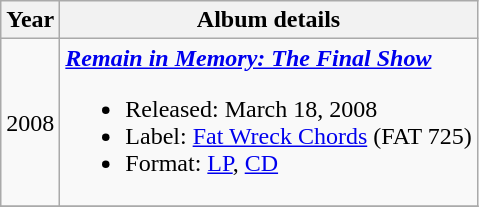<table class ="wikitable">
<tr>
<th>Year</th>
<th>Album details</th>
</tr>
<tr>
<td>2008</td>
<td><strong><em><a href='#'>Remain in Memory: The Final Show</a></em></strong><br><ul><li>Released: March 18, 2008</li><li>Label: <a href='#'>Fat Wreck Chords</a> (FAT 725)</li><li>Format: <a href='#'>LP</a>, <a href='#'>CD</a></li></ul></td>
</tr>
<tr>
</tr>
</table>
